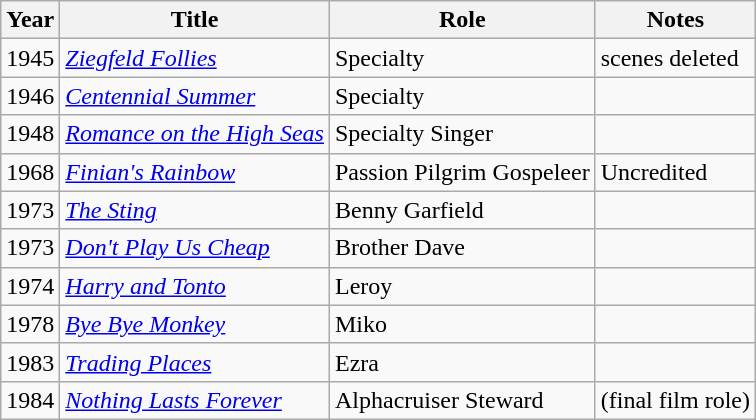<table class="wikitable">
<tr>
<th>Year</th>
<th>Title</th>
<th>Role</th>
<th>Notes</th>
</tr>
<tr>
<td>1945</td>
<td><em><a href='#'>Ziegfeld Follies</a></em></td>
<td>Specialty</td>
<td>scenes deleted</td>
</tr>
<tr>
<td>1946</td>
<td><em><a href='#'>Centennial Summer</a></em></td>
<td>Specialty</td>
<td></td>
</tr>
<tr>
<td>1948</td>
<td><em><a href='#'>Romance on the High Seas</a></em></td>
<td>Specialty Singer</td>
<td></td>
</tr>
<tr>
<td>1968</td>
<td><em><a href='#'>Finian's Rainbow</a></em></td>
<td>Passion Pilgrim Gospeleer</td>
<td>Uncredited</td>
</tr>
<tr>
<td>1973</td>
<td><em><a href='#'>The Sting</a></em></td>
<td>Benny Garfield</td>
<td></td>
</tr>
<tr>
<td>1973</td>
<td><em><a href='#'>Don't Play Us Cheap</a></em></td>
<td>Brother Dave</td>
<td></td>
</tr>
<tr>
<td>1974</td>
<td><em><a href='#'>Harry and Tonto</a></em></td>
<td>Leroy</td>
<td></td>
</tr>
<tr>
<td>1978</td>
<td><em><a href='#'>Bye Bye Monkey</a></em></td>
<td>Miko</td>
<td></td>
</tr>
<tr>
<td>1983</td>
<td><em><a href='#'>Trading Places</a></em></td>
<td>Ezra</td>
<td></td>
</tr>
<tr>
<td>1984</td>
<td><em><a href='#'>Nothing Lasts Forever</a></em></td>
<td>Alphacruiser Steward</td>
<td>(final film role)</td>
</tr>
</table>
